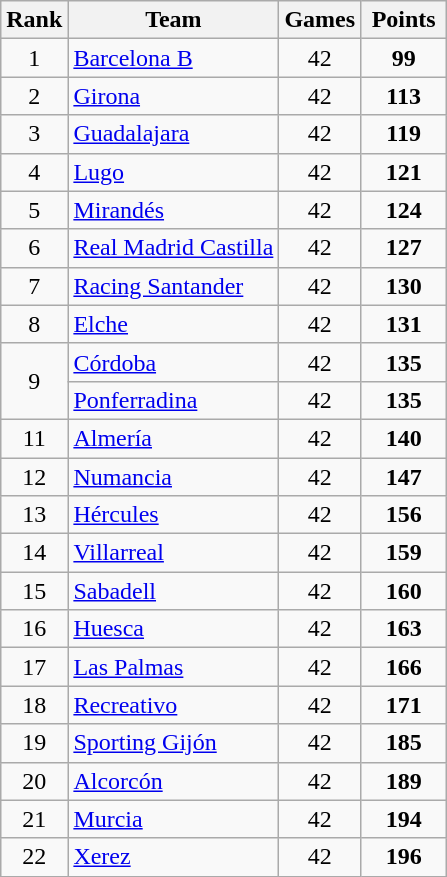<table class="wikitable sortable">
<tr>
<th>Rank</th>
<th>Team</th>
<th>Games</th>
<th width=50px>Points</th>
</tr>
<tr align="center">
<td>1</td>
<td align="left"><a href='#'>Barcelona B</a></td>
<td>42</td>
<td><strong>99</strong></td>
</tr>
<tr align="center">
<td>2</td>
<td align="left"><a href='#'>Girona</a></td>
<td>42</td>
<td><strong>113</strong></td>
</tr>
<tr align="center">
<td>3</td>
<td align="left"><a href='#'>Guadalajara</a></td>
<td>42</td>
<td><strong>119</strong></td>
</tr>
<tr align="center">
<td>4</td>
<td align="left"><a href='#'>Lugo</a></td>
<td>42</td>
<td><strong>121</strong></td>
</tr>
<tr align="center">
<td>5</td>
<td align="left"><a href='#'>Mirandés</a></td>
<td>42</td>
<td><strong>124</strong></td>
</tr>
<tr align="center">
<td>6</td>
<td align="left"><a href='#'>Real Madrid Castilla</a></td>
<td>42</td>
<td><strong>127</strong></td>
</tr>
<tr align="center">
<td>7</td>
<td align="left"><a href='#'>Racing Santander</a></td>
<td>42</td>
<td><strong>130</strong></td>
</tr>
<tr align="center">
<td>8</td>
<td align="left"><a href='#'>Elche</a></td>
<td>42</td>
<td><strong>131</strong></td>
</tr>
<tr align="center">
<td rowspan=2>9</td>
<td align="left"><a href='#'>Córdoba</a></td>
<td>42</td>
<td><strong>135</strong></td>
</tr>
<tr align="center">
<td align="left"><a href='#'>Ponferradina</a></td>
<td>42</td>
<td><strong>135</strong></td>
</tr>
<tr align="center">
<td>11</td>
<td align="left"><a href='#'>Almería</a></td>
<td>42</td>
<td><strong>140</strong></td>
</tr>
<tr align="center">
<td>12</td>
<td align="left"><a href='#'>Numancia</a></td>
<td>42</td>
<td><strong>147</strong></td>
</tr>
<tr align="center">
<td>13</td>
<td align="left"><a href='#'>Hércules</a></td>
<td>42</td>
<td><strong>156</strong></td>
</tr>
<tr align="center">
<td>14</td>
<td align="left"><a href='#'>Villarreal</a></td>
<td>42</td>
<td><strong>159</strong></td>
</tr>
<tr align="center">
<td>15</td>
<td align="left"><a href='#'>Sabadell</a></td>
<td>42</td>
<td><strong>160</strong></td>
</tr>
<tr align="center">
<td>16</td>
<td align="left"><a href='#'>Huesca</a></td>
<td>42</td>
<td><strong>163</strong></td>
</tr>
<tr align="center">
<td>17</td>
<td align="left"><a href='#'>Las Palmas</a></td>
<td>42</td>
<td><strong>166</strong></td>
</tr>
<tr align="center">
<td>18</td>
<td align="left"><a href='#'>Recreativo</a></td>
<td>42</td>
<td><strong>171</strong></td>
</tr>
<tr align="center">
<td>19</td>
<td align="left"><a href='#'>Sporting Gijón</a></td>
<td>42</td>
<td><strong>185</strong></td>
</tr>
<tr align="center">
<td>20</td>
<td align="left"><a href='#'>Alcorcón</a></td>
<td>42</td>
<td><strong>189</strong></td>
</tr>
<tr align="center">
<td>21</td>
<td align="left"><a href='#'>Murcia</a></td>
<td>42</td>
<td><strong>194</strong></td>
</tr>
<tr align="center">
<td>22</td>
<td align="left"><a href='#'>Xerez</a></td>
<td>42</td>
<td><strong>196</strong></td>
</tr>
</table>
